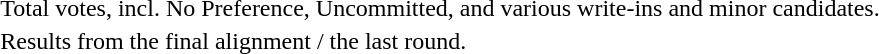<table style="margin: 1em auto;">
<tr>
<td> Total votes, incl. No Preference, Uncommitted, and various write-ins and minor candidates.</td>
</tr>
<tr>
<td> Results from the final alignment / the last round.</td>
</tr>
</table>
